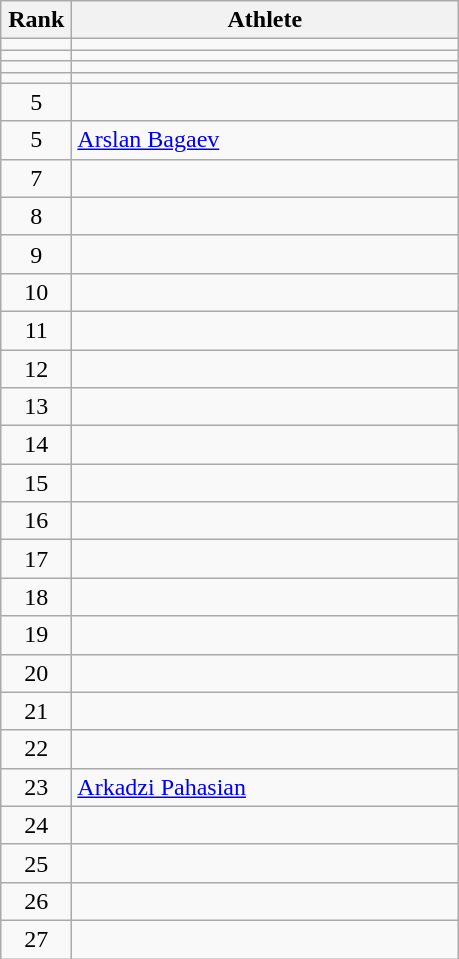<table class="wikitable" style="text-align: center;">
<tr>
<th width=40>Rank</th>
<th width=250>Athlete</th>
</tr>
<tr>
<td></td>
<td align="left"></td>
</tr>
<tr>
<td></td>
<td align="left"></td>
</tr>
<tr>
<td></td>
<td align="left"></td>
</tr>
<tr>
<td></td>
<td align="left"></td>
</tr>
<tr>
<td>5</td>
<td align="left"></td>
</tr>
<tr>
<td>5</td>
<td align="left"> <a href='#'>Arslan Bagaev</a> </td>
</tr>
<tr>
<td>7</td>
<td align="left"></td>
</tr>
<tr>
<td>8</td>
<td align="left"></td>
</tr>
<tr>
<td>9</td>
<td align="left"></td>
</tr>
<tr>
<td>10</td>
<td align="left"></td>
</tr>
<tr>
<td>11</td>
<td align="left"></td>
</tr>
<tr>
<td>12</td>
<td align="left"></td>
</tr>
<tr>
<td>13</td>
<td align="left"></td>
</tr>
<tr>
<td>14</td>
<td align="left"></td>
</tr>
<tr>
<td>15</td>
<td align="left"></td>
</tr>
<tr>
<td>16</td>
<td align="left"></td>
</tr>
<tr>
<td>17</td>
<td align="left"></td>
</tr>
<tr>
<td>18</td>
<td align="left"></td>
</tr>
<tr>
<td>19</td>
<td align="left"></td>
</tr>
<tr>
<td>20</td>
<td align="left"></td>
</tr>
<tr>
<td>21</td>
<td align="left"></td>
</tr>
<tr>
<td>22</td>
<td align="left"></td>
</tr>
<tr>
<td>23</td>
<td align="left"> <a href='#'>Arkadzi Pahasian</a> </td>
</tr>
<tr>
<td>24</td>
<td align="left"></td>
</tr>
<tr>
<td>25</td>
<td align="left"></td>
</tr>
<tr>
<td>26</td>
<td align="left"></td>
</tr>
<tr>
<td>27</td>
<td align="left"></td>
</tr>
</table>
